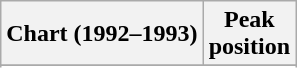<table class="wikitable sortable">
<tr>
<th align="left">Chart (1992–1993)</th>
<th align="center">Peak<br>position</th>
</tr>
<tr>
</tr>
<tr>
</tr>
<tr>
</tr>
</table>
